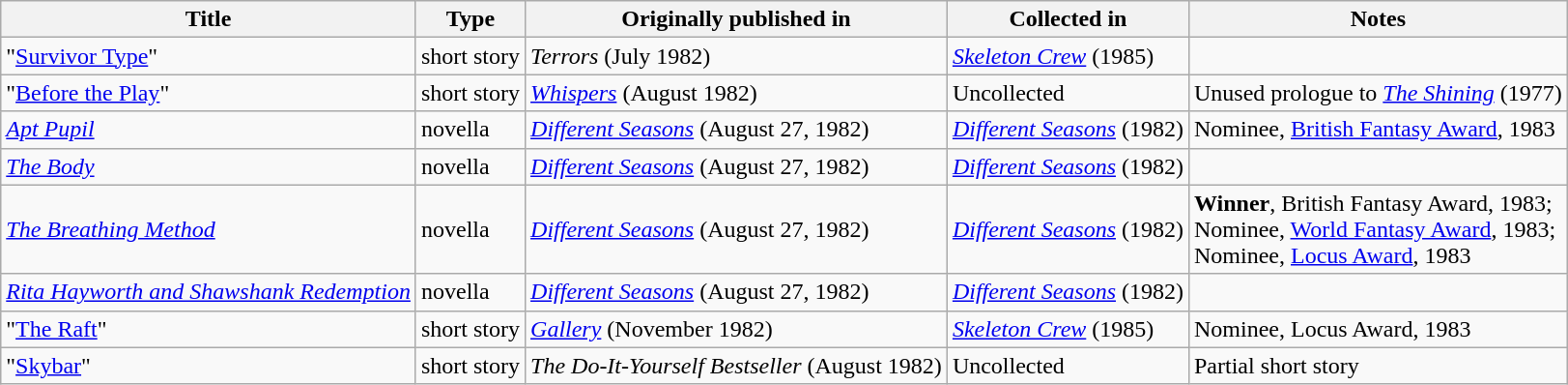<table class="wikitable">
<tr>
<th>Title</th>
<th>Type</th>
<th>Originally published in</th>
<th>Collected in</th>
<th>Notes</th>
</tr>
<tr>
<td>"<a href='#'>Survivor Type</a>"</td>
<td>short story</td>
<td><em>Terrors</em> (July 1982)</td>
<td><em><a href='#'>Skeleton Crew</a></em> (1985)</td>
<td></td>
</tr>
<tr>
<td>"<a href='#'>Before the Play</a>"</td>
<td>short story</td>
<td><em><a href='#'>Whispers</a></em> (August 1982)</td>
<td>Uncollected</td>
<td>Unused prologue to <em><a href='#'>The Shining</a></em> (1977)</td>
</tr>
<tr>
<td><em><a href='#'>Apt Pupil</a></em></td>
<td>novella</td>
<td><em><a href='#'>Different Seasons</a></em> (August 27, 1982)</td>
<td><em><a href='#'>Different Seasons</a></em> (1982)</td>
<td>Nominee, <a href='#'>British Fantasy Award</a>, 1983</td>
</tr>
<tr>
<td><em><a href='#'>The Body</a></em></td>
<td>novella</td>
<td><em><a href='#'>Different Seasons</a></em> (August 27, 1982)</td>
<td><em><a href='#'>Different Seasons</a></em> (1982)</td>
<td></td>
</tr>
<tr>
<td><em><a href='#'>The Breathing Method</a></em></td>
<td>novella</td>
<td><em><a href='#'>Different Seasons</a></em> (August 27, 1982)</td>
<td><em><a href='#'>Different Seasons</a></em> (1982)</td>
<td><strong>Winner</strong>, British Fantasy Award, 1983;<br>Nominee, <a href='#'>World Fantasy Award</a>, 1983;<br>Nominee, <a href='#'>Locus Award</a>, 1983</td>
</tr>
<tr>
<td><em><a href='#'>Rita Hayworth and Shawshank Redemption</a></em></td>
<td>novella</td>
<td><em><a href='#'>Different Seasons</a></em> (August 27, 1982)</td>
<td><em><a href='#'>Different Seasons</a></em> (1982)</td>
<td></td>
</tr>
<tr>
<td>"<a href='#'>The Raft</a>"</td>
<td>short story</td>
<td><em><a href='#'>Gallery</a></em> (November 1982)</td>
<td><em><a href='#'>Skeleton Crew</a></em> (1985)</td>
<td>Nominee, Locus Award, 1983</td>
</tr>
<tr>
<td>"<a href='#'>Skybar</a>"</td>
<td>short story</td>
<td><em>The Do-It-Yourself Bestseller</em> (August 1982)</td>
<td>Uncollected</td>
<td>Partial short story</td>
</tr>
</table>
